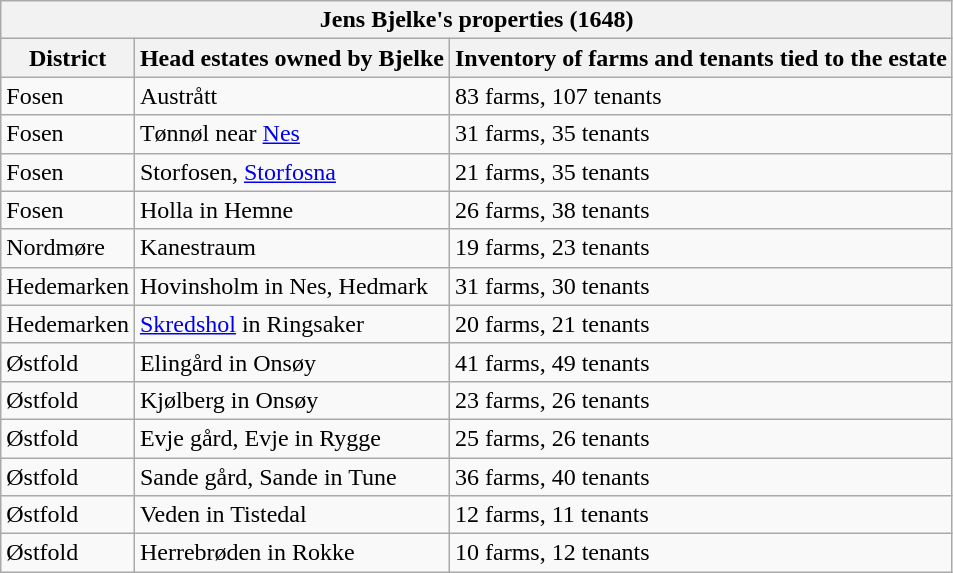<table class="wikitable">
<tr>
<th colspan="3">Jens Bjelke's properties (1648)</th>
</tr>
<tr>
<th>District</th>
<th>Head estates owned by Bjelke</th>
<th>Inventory of farms and tenants tied to the estate</th>
</tr>
<tr>
<td>Fosen</td>
<td>Austrått</td>
<td>83 farms, 107 tenants</td>
</tr>
<tr>
<td>Fosen</td>
<td>Tønnøl near <a href='#'>Nes</a></td>
<td>31 farms, 35 tenants</td>
</tr>
<tr>
<td>Fosen</td>
<td>Storfosen, <a href='#'>Storfosna</a></td>
<td>21 farms, 35 tenants</td>
</tr>
<tr>
<td>Fosen</td>
<td>Holla in Hemne</td>
<td>26 farms, 38 tenants</td>
</tr>
<tr>
<td>Nordmøre</td>
<td>Kanestraum</td>
<td>19 farms, 23 tenants</td>
</tr>
<tr>
<td>Hedemarken</td>
<td>Hovinsholm in Nes, Hedmark</td>
<td>31 farms, 30 tenants</td>
</tr>
<tr>
<td>Hedemarken</td>
<td><a href='#'>Skredshol</a> in Ringsaker</td>
<td>20 farms, 21 tenants</td>
</tr>
<tr>
<td>Østfold</td>
<td>Elingård in Onsøy</td>
<td>41 farms, 49 tenants</td>
</tr>
<tr>
<td>Østfold</td>
<td>Kjølberg in Onsøy</td>
<td>23 farms, 26 tenants</td>
</tr>
<tr>
<td>Østfold</td>
<td>Evje gård, Evje in Rygge</td>
<td>25 farms, 26 tenants</td>
</tr>
<tr>
<td>Østfold</td>
<td>Sande gård, Sande in Tune</td>
<td>36 farms, 40 tenants</td>
</tr>
<tr>
<td>Østfold</td>
<td>Veden in Tistedal</td>
<td>12 farms, 11 tenants</td>
</tr>
<tr>
<td>Østfold</td>
<td>Herrebrøden in Rokke</td>
<td>10 farms, 12 tenants</td>
</tr>
</table>
